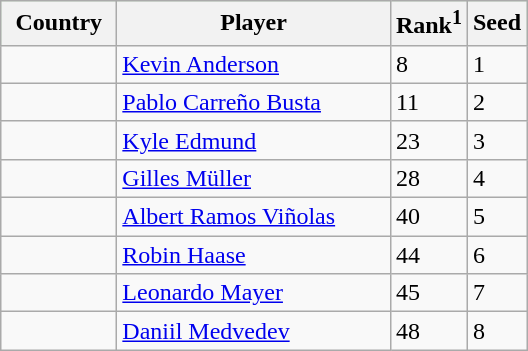<table class=wikitable>
<tr style="background:#cfc;">
<th width="70">Country</th>
<th width="175">Player</th>
<th>Rank<sup>1</sup></th>
<th>Seed</th>
</tr>
<tr>
<td></td>
<td><a href='#'>Kevin Anderson</a></td>
<td>8</td>
<td>1</td>
</tr>
<tr>
<td></td>
<td><a href='#'>Pablo Carreño Busta</a></td>
<td>11</td>
<td>2</td>
</tr>
<tr>
<td></td>
<td><a href='#'>Kyle Edmund</a></td>
<td>23</td>
<td>3</td>
</tr>
<tr>
<td></td>
<td><a href='#'>Gilles Müller</a></td>
<td>28</td>
<td>4</td>
</tr>
<tr>
<td></td>
<td><a href='#'>Albert Ramos Viñolas</a></td>
<td>40</td>
<td>5</td>
</tr>
<tr>
<td></td>
<td><a href='#'>Robin Haase</a></td>
<td>44</td>
<td>6</td>
</tr>
<tr>
<td></td>
<td><a href='#'>Leonardo Mayer</a></td>
<td>45</td>
<td>7</td>
</tr>
<tr>
<td></td>
<td><a href='#'>Daniil Medvedev</a></td>
<td>48</td>
<td>8</td>
</tr>
</table>
